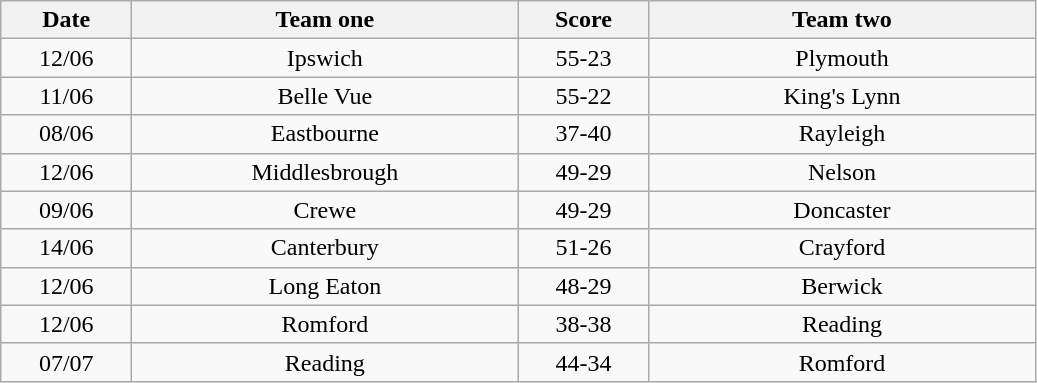<table class="wikitable" style="text-align: center">
<tr>
<th width=80>Date</th>
<th width=250>Team one</th>
<th width=80>Score</th>
<th width=250>Team two</th>
</tr>
<tr>
<td>12/06</td>
<td>Ipswich</td>
<td>55-23</td>
<td>Plymouth</td>
</tr>
<tr>
<td>11/06</td>
<td>Belle Vue</td>
<td>55-22</td>
<td>King's Lynn</td>
</tr>
<tr>
<td>08/06</td>
<td>Eastbourne</td>
<td>37-40</td>
<td>Rayleigh</td>
</tr>
<tr>
<td>12/06</td>
<td>Middlesbrough</td>
<td>49-29</td>
<td>Nelson</td>
</tr>
<tr>
<td>09/06</td>
<td>Crewe</td>
<td>49-29</td>
<td>Doncaster</td>
</tr>
<tr>
<td>14/06</td>
<td>Canterbury</td>
<td>51-26</td>
<td>Crayford</td>
</tr>
<tr>
<td>12/06</td>
<td>Long Eaton</td>
<td>48-29</td>
<td>Berwick</td>
</tr>
<tr>
<td>12/06</td>
<td>Romford</td>
<td>38-38</td>
<td>Reading</td>
</tr>
<tr>
<td>07/07</td>
<td>Reading</td>
<td>44-34</td>
<td>Romford</td>
</tr>
</table>
